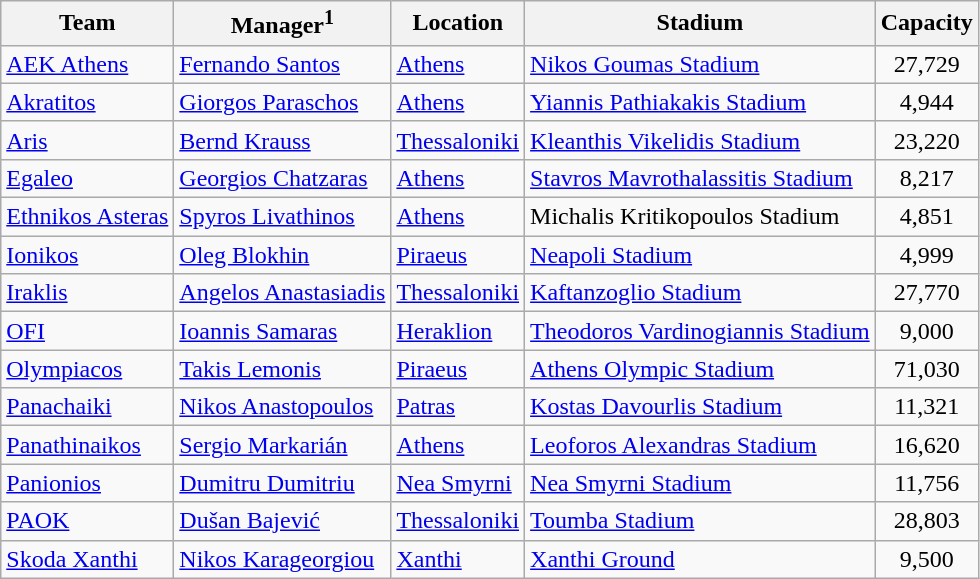<table class="wikitable sortable" style="text-align: left;">
<tr>
<th>Team</th>
<th>Manager<sup>1</sup></th>
<th>Location</th>
<th>Stadium</th>
<th>Capacity</th>
</tr>
<tr>
<td><a href='#'>AEK Athens</a></td>
<td> <a href='#'>Fernando Santos</a></td>
<td><a href='#'>Athens</a></td>
<td><a href='#'>Nikos Goumas Stadium</a></td>
<td align="center">27,729</td>
</tr>
<tr>
<td><a href='#'>Akratitos</a></td>
<td> <a href='#'>Giorgos Paraschos</a></td>
<td><a href='#'>Athens</a></td>
<td><a href='#'>Yiannis Pathiakakis Stadium</a></td>
<td align="center">4,944</td>
</tr>
<tr>
<td><a href='#'>Aris</a></td>
<td> <a href='#'>Bernd Krauss</a></td>
<td><a href='#'>Thessaloniki</a></td>
<td><a href='#'>Kleanthis Vikelidis Stadium</a></td>
<td align="center">23,220</td>
</tr>
<tr>
<td><a href='#'>Egaleo</a></td>
<td> <a href='#'>Georgios Chatzaras</a></td>
<td><a href='#'>Athens</a></td>
<td><a href='#'>Stavros Mavrothalassitis Stadium</a></td>
<td align="center">8,217</td>
</tr>
<tr>
<td><a href='#'>Ethnikos Asteras</a></td>
<td> <a href='#'>Spyros Livathinos</a></td>
<td><a href='#'>Athens</a></td>
<td>Michalis Kritikopoulos Stadium</td>
<td align="center">4,851</td>
</tr>
<tr>
<td><a href='#'>Ionikos</a></td>
<td> <a href='#'>Oleg Blokhin</a></td>
<td><a href='#'>Piraeus</a></td>
<td><a href='#'>Neapoli Stadium</a></td>
<td align="center">4,999</td>
</tr>
<tr>
<td><a href='#'>Iraklis</a></td>
<td> <a href='#'>Angelos Anastasiadis</a></td>
<td><a href='#'>Thessaloniki</a></td>
<td><a href='#'>Kaftanzoglio Stadium</a></td>
<td align="center">27,770</td>
</tr>
<tr>
<td><a href='#'>OFI</a></td>
<td> <a href='#'>Ioannis Samaras</a></td>
<td><a href='#'>Heraklion</a></td>
<td><a href='#'>Theodoros Vardinogiannis Stadium</a></td>
<td align="center">9,000</td>
</tr>
<tr>
<td><a href='#'>Olympiacos</a></td>
<td> <a href='#'>Takis Lemonis</a></td>
<td><a href='#'>Piraeus</a></td>
<td><a href='#'>Athens Olympic Stadium</a></td>
<td align="center">71,030</td>
</tr>
<tr>
<td><a href='#'>Panachaiki</a></td>
<td> <a href='#'>Nikos Anastopoulos</a></td>
<td><a href='#'>Patras</a></td>
<td><a href='#'>Kostas Davourlis Stadium</a></td>
<td align="center">11,321</td>
</tr>
<tr>
<td><a href='#'>Panathinaikos</a></td>
<td> <a href='#'>Sergio Markarián</a></td>
<td><a href='#'>Athens</a></td>
<td><a href='#'>Leoforos Alexandras Stadium</a></td>
<td align="center">16,620</td>
</tr>
<tr>
<td><a href='#'>Panionios</a></td>
<td> <a href='#'>Dumitru Dumitriu</a></td>
<td><a href='#'>Nea Smyrni</a></td>
<td><a href='#'>Nea Smyrni Stadium</a></td>
<td align="center">11,756</td>
</tr>
<tr>
<td><a href='#'>PAOK</a></td>
<td> <a href='#'>Dušan Bajević</a></td>
<td><a href='#'>Thessaloniki</a></td>
<td><a href='#'>Toumba Stadium</a></td>
<td align="center">28,803</td>
</tr>
<tr>
<td><a href='#'>Skoda Xanthi</a></td>
<td> <a href='#'>Nikos Karageorgiou</a></td>
<td><a href='#'>Xanthi</a></td>
<td><a href='#'>Xanthi Ground</a></td>
<td align="center">9,500</td>
</tr>
</table>
